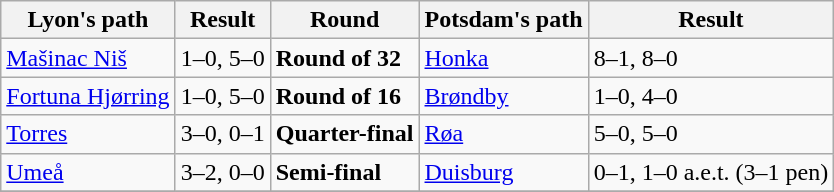<table class="wikitable">
<tr>
<th>Lyon's path</th>
<th>Result</th>
<th>Round</th>
<th>Potsdam's path</th>
<th>Result</th>
</tr>
<tr>
<td> <a href='#'>Mašinac Niš</a></td>
<td>1–0, 5–0</td>
<td><strong>Round of 32</strong></td>
<td> <a href='#'>Honka</a></td>
<td>8–1, 8–0</td>
</tr>
<tr>
<td> <a href='#'>Fortuna Hjørring</a></td>
<td>1–0, 5–0</td>
<td><strong>Round of 16</strong></td>
<td> <a href='#'>Brøndby</a></td>
<td>1–0, 4–0</td>
</tr>
<tr>
<td> <a href='#'>Torres</a></td>
<td>3–0, 0–1</td>
<td><strong>Quarter-final</strong></td>
<td> <a href='#'>Røa</a></td>
<td>5–0, 5–0</td>
</tr>
<tr>
<td> <a href='#'>Umeå</a></td>
<td>3–2, 0–0</td>
<td><strong>Semi-final</strong></td>
<td> <a href='#'>Duisburg</a></td>
<td>0–1, 1–0 a.e.t. (3–1 pen)</td>
</tr>
<tr>
</tr>
</table>
